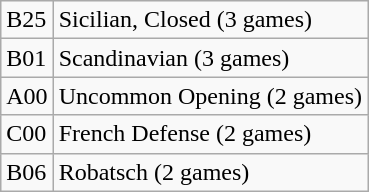<table class="wikitable">
<tr>
<td>B25</td>
<td>Sicilian, Closed (3 games)</td>
</tr>
<tr>
<td>B01</td>
<td>Scandinavian (3 games)</td>
</tr>
<tr>
<td>A00</td>
<td>Uncommon Opening (2 games)</td>
</tr>
<tr>
<td>C00</td>
<td>French Defense (2 games)</td>
</tr>
<tr>
<td>B06</td>
<td>Robatsch (2 games)</td>
</tr>
</table>
